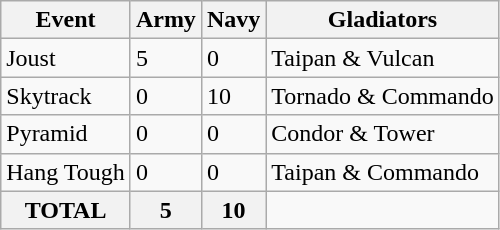<table class="wikitable">
<tr>
<th>Event</th>
<th>Army</th>
<th>Navy</th>
<th>Gladiators</th>
</tr>
<tr>
<td>Joust</td>
<td>5</td>
<td>0</td>
<td>Taipan & Vulcan</td>
</tr>
<tr>
<td>Skytrack</td>
<td>0</td>
<td>10</td>
<td>Tornado & Commando</td>
</tr>
<tr>
<td>Pyramid</td>
<td>0</td>
<td>0</td>
<td>Condor & Tower</td>
</tr>
<tr>
<td>Hang Tough</td>
<td>0</td>
<td>0</td>
<td>Taipan & Commando</td>
</tr>
<tr>
<th>TOTAL</th>
<th>5</th>
<th>10</th>
</tr>
</table>
